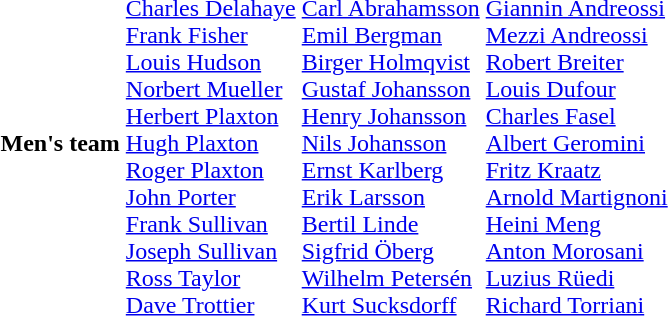<table>
<tr>
<th scope="row">Men's team<br></th>
<td><br><a href='#'>Charles Delahaye</a><br><a href='#'>Frank Fisher</a><br><a href='#'>Louis Hudson</a><br><a href='#'>Norbert Mueller</a><br><a href='#'>Herbert Plaxton</a><br><a href='#'>Hugh Plaxton</a><br><a href='#'>Roger Plaxton</a><br><a href='#'>John Porter</a><br><a href='#'>Frank Sullivan</a><br><a href='#'>Joseph Sullivan</a><br><a href='#'>Ross Taylor</a><br><a href='#'>Dave Trottier</a></td>
<td><br><a href='#'>Carl Abrahamsson</a><br><a href='#'>Emil Bergman</a><br> <a href='#'>Birger Holmqvist</a><br><a href='#'>Gustaf Johansson</a><br><a href='#'>Henry Johansson</a><br><a href='#'>Nils Johansson</a><br><a href='#'>Ernst Karlberg</a><br><a href='#'>Erik Larsson</a><br><a href='#'>Bertil Linde</a><br><a href='#'>Sigfrid Öberg</a><br><a href='#'>Wilhelm Petersén</a><br><a href='#'>Kurt Sucksdorff</a></td>
<td><br><a href='#'>Giannin Andreossi</a><br><a href='#'>Mezzi Andreossi</a><br><a href='#'>Robert Breiter</a><br><a href='#'>Louis Dufour</a><br><a href='#'>Charles Fasel</a><br><a href='#'>Albert Geromini</a><br><a href='#'>Fritz Kraatz</a><br><a href='#'>Arnold Martignoni</a><br><a href='#'>Heini Meng</a><br><a href='#'>Anton Morosani</a><br><a href='#'>Luzius Rüedi</a><br><a href='#'>Richard Torriani</a></td>
</tr>
</table>
